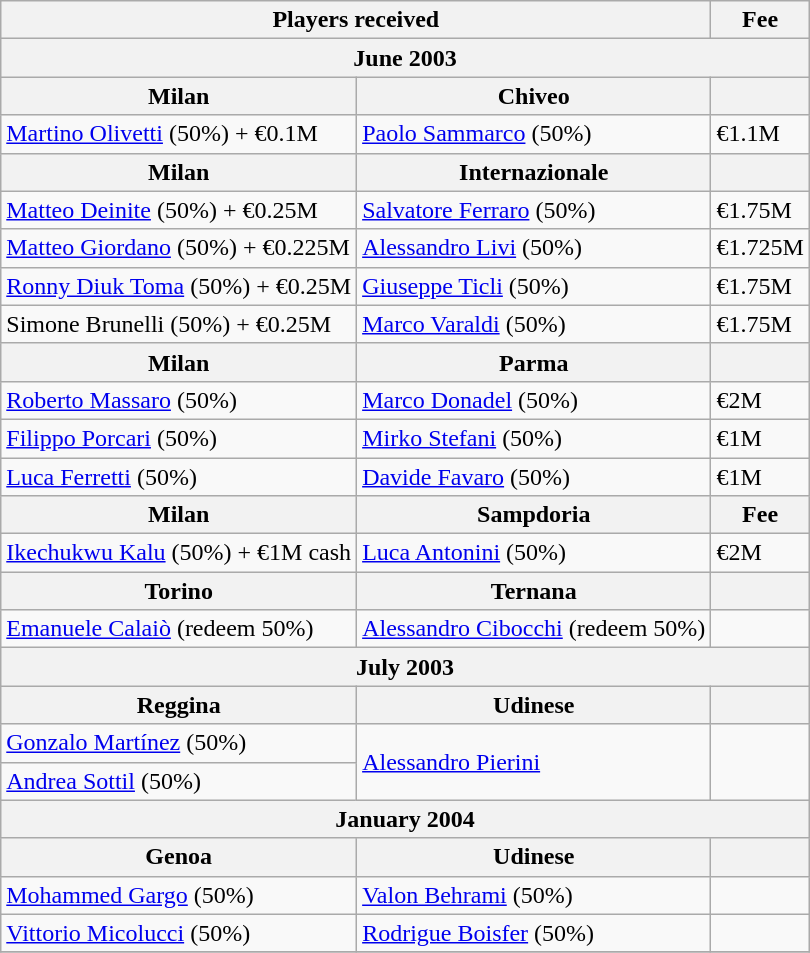<table class="wikitable" border="1">
<tr>
<th colspan=2>Players received</th>
<th>Fee</th>
</tr>
<tr>
<th colspan=3>June 2003</th>
</tr>
<tr>
<th>Milan </th>
<th>Chiveo</th>
<th></th>
</tr>
<tr>
<td><a href='#'>Martino Olivetti</a> (50%) + €0.1M</td>
<td><a href='#'>Paolo Sammarco</a> (50%)</td>
<td>€1.1M</td>
</tr>
<tr>
<th>Milan </th>
<th>Internazionale </th>
<th></th>
</tr>
<tr>
<td><a href='#'>Matteo Deinite</a> (50%) + €0.25M</td>
<td><a href='#'>Salvatore Ferraro</a> (50%)</td>
<td>€1.75M</td>
</tr>
<tr>
<td><a href='#'>Matteo Giordano</a> (50%) + €0.225M</td>
<td><a href='#'>Alessandro Livi</a> (50%)</td>
<td>€1.725M</td>
</tr>
<tr>
<td><a href='#'>Ronny Diuk Toma</a> (50%) + €0.25M</td>
<td><a href='#'>Giuseppe Ticli</a> (50%)</td>
<td>€1.75M</td>
</tr>
<tr>
<td>Simone Brunelli (50%) + €0.25M</td>
<td><a href='#'>Marco Varaldi</a> (50%)</td>
<td>€1.75M</td>
</tr>
<tr>
<th>Milan </th>
<th>Parma</th>
<th></th>
</tr>
<tr>
<td><a href='#'>Roberto Massaro</a> (50%)</td>
<td><a href='#'>Marco Donadel</a> (50%)</td>
<td>€2M</td>
</tr>
<tr>
<td><a href='#'>Filippo Porcari</a> (50%)</td>
<td><a href='#'>Mirko Stefani</a> (50%)</td>
<td>€1M</td>
</tr>
<tr>
<td><a href='#'>Luca Ferretti</a> (50%)</td>
<td><a href='#'>Davide Favaro</a> (50%)</td>
<td>€1M</td>
</tr>
<tr>
<th>Milan </th>
<th>Sampdoria </th>
<th>Fee</th>
</tr>
<tr>
<td><a href='#'>Ikechukwu Kalu</a> (50%) + €1M cash</td>
<td><a href='#'>Luca Antonini</a> (50%)</td>
<td>€2M</td>
</tr>
<tr>
<th>Torino</th>
<th>Ternana</th>
<th></th>
</tr>
<tr>
<td><a href='#'>Emanuele Calaiò</a> (redeem 50%)</td>
<td><a href='#'>Alessandro Cibocchi</a> (redeem 50%)</td>
<td></td>
</tr>
<tr>
<th colspan=3>July 2003</th>
</tr>
<tr>
<th>Reggina</th>
<th>Udinese</th>
<th></th>
</tr>
<tr>
<td><a href='#'>Gonzalo Martínez</a> (50%)</td>
<td rowspan=2><a href='#'>Alessandro Pierini</a></td>
<td rowspan=2></td>
</tr>
<tr>
<td><a href='#'>Andrea Sottil</a> (50%)</td>
</tr>
<tr>
<th colspan=3>January 2004</th>
</tr>
<tr>
<th>Genoa </th>
<th>Udinese </th>
<th></th>
</tr>
<tr>
<td><a href='#'>Mohammed Gargo</a> (50%)</td>
<td><a href='#'>Valon Behrami</a> (50%)</td>
<td></td>
</tr>
<tr>
<td><a href='#'>Vittorio Micolucci</a> (50%)</td>
<td><a href='#'>Rodrigue Boisfer</a> (50%)</td>
<td></td>
</tr>
<tr>
</tr>
</table>
